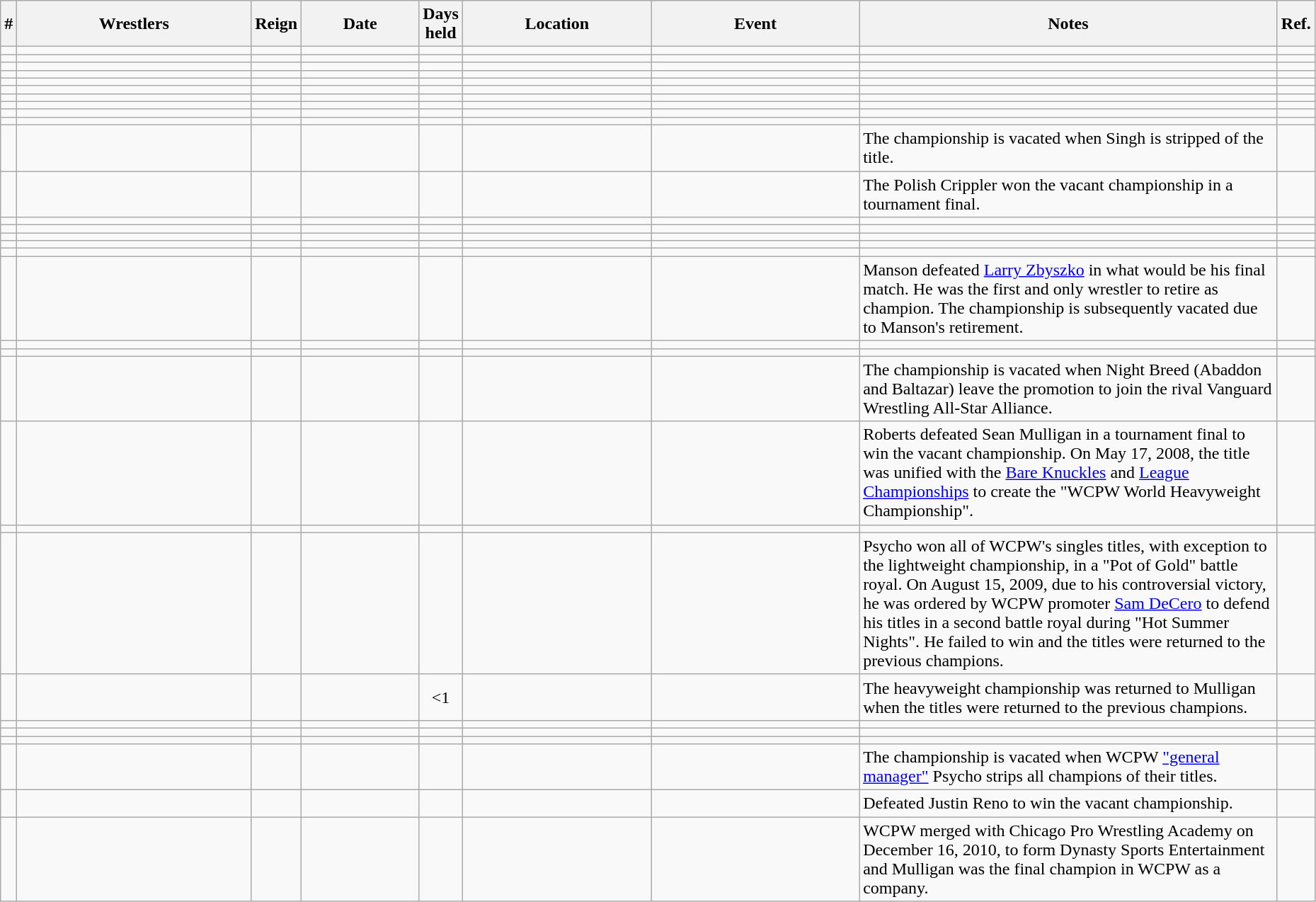<table class="wikitable sortable" width=98% style="text-align:center;">
<tr>
<th width=0%>#</th>
<th width=20%>Wrestlers</th>
<th width=0%>Reign</th>
<th width=10%>Date</th>
<th width=0%>Days<br>held</th>
<th width=16%>Location</th>
<th width=18%>Event</th>
<th width=60% class="unsortable">Notes</th>
<th width=0% class="unsortable">Ref.</th>
</tr>
<tr>
<td></td>
<td></td>
<td></td>
<td></td>
<td></td>
<td></td>
<td></td>
<td align="left"></td>
<td align="left"> </td>
</tr>
<tr>
<td></td>
<td></td>
<td></td>
<td></td>
<td></td>
<td></td>
<td></td>
<td align="left"></td>
<td align="left"></td>
</tr>
<tr>
<td></td>
<td></td>
<td></td>
<td></td>
<td></td>
<td></td>
<td></td>
<td align="left"></td>
<td align="left"></td>
</tr>
<tr>
<td></td>
<td></td>
<td></td>
<td></td>
<td></td>
<td></td>
<td></td>
<td align="left"></td>
<td align="left"></td>
</tr>
<tr>
<td></td>
<td></td>
<td></td>
<td></td>
<td></td>
<td></td>
<td></td>
<td align="left"></td>
<td align="left"></td>
</tr>
<tr>
<td></td>
<td></td>
<td></td>
<td></td>
<td></td>
<td></td>
<td></td>
<td align="left"></td>
<td align="left"></td>
</tr>
<tr>
<td></td>
<td></td>
<td></td>
<td></td>
<td></td>
<td></td>
<td></td>
<td align="left"></td>
<td align="left"></td>
</tr>
<tr>
<td></td>
<td></td>
<td></td>
<td></td>
<td></td>
<td></td>
<td></td>
<td align="left"></td>
<td align="left"></td>
</tr>
<tr>
<td></td>
<td></td>
<td></td>
<td></td>
<td></td>
<td></td>
<td></td>
<td align="left"></td>
<td align="left"></td>
</tr>
<tr>
<td></td>
<td></td>
<td></td>
<td></td>
<td></td>
<td></td>
<td></td>
<td align="left"></td>
<td align="left"></td>
</tr>
<tr>
<td></td>
<td></td>
<td></td>
<td></td>
<td></td>
<td></td>
<td></td>
<td align="left">The championship is vacated when Singh is stripped of the title.</td>
<td align="left"></td>
</tr>
<tr>
<td></td>
<td></td>
<td></td>
<td></td>
<td></td>
<td></td>
<td></td>
<td align="left">The Polish Crippler won the vacant championship in a tournament final.</td>
<td align="left"></td>
</tr>
<tr>
<td></td>
<td></td>
<td></td>
<td></td>
<td></td>
<td></td>
<td></td>
<td align="left"></td>
<td align="left"></td>
</tr>
<tr>
<td></td>
<td></td>
<td></td>
<td></td>
<td></td>
<td></td>
<td></td>
<td align="left"></td>
<td align="left"></td>
</tr>
<tr>
<td></td>
<td></td>
<td></td>
<td></td>
<td></td>
<td></td>
<td></td>
<td align="left"></td>
<td align="left"> </td>
</tr>
<tr>
<td></td>
<td></td>
<td></td>
<td></td>
<td></td>
<td></td>
<td></td>
<td align="left"></td>
<td align="left"></td>
</tr>
<tr>
<td></td>
<td></td>
<td></td>
<td></td>
<td></td>
<td></td>
<td></td>
<td align="left"></td>
<td align="left"></td>
</tr>
<tr>
<td></td>
<td></td>
<td></td>
<td></td>
<td></td>
<td></td>
<td></td>
<td align="left">Manson defeated <a href='#'>Larry Zbyszko</a> in what would be his final match. He was the first and only wrestler to retire as champion. The championship is subsequently vacated due to Manson's retirement.</td>
<td align="left"></td>
</tr>
<tr>
<td></td>
<td></td>
<td></td>
<td></td>
<td></td>
<td></td>
<td></td>
<td align="left"></td>
<td align="left"></td>
</tr>
<tr>
<td></td>
<td></td>
<td></td>
<td></td>
<td></td>
<td></td>
<td></td>
<td align="left"></td>
<td align="left"></td>
</tr>
<tr>
<td></td>
<td></td>
<td></td>
<td></td>
<td></td>
<td></td>
<td></td>
<td align="left">The championship is vacated when Night Breed (Abaddon and Baltazar) leave the promotion to join the rival Vanguard Wrestling All-Star Alliance.</td>
<td align="left"></td>
</tr>
<tr>
<td></td>
<td></td>
<td></td>
<td></td>
<td></td>
<td></td>
<td></td>
<td align="left">Roberts defeated Sean Mulligan in a tournament final to win the vacant championship. On May 17, 2008, the title was unified with the <a href='#'>Bare Knuckles</a> and <a href='#'>League Championships</a> to create the "WCPW World Heavyweight Championship".</td>
<td align="left"></td>
</tr>
<tr>
<td></td>
<td></td>
<td></td>
<td></td>
<td></td>
<td></td>
<td></td>
<td align="left"></td>
<td align="left"></td>
</tr>
<tr>
<td></td>
<td></td>
<td></td>
<td></td>
<td></td>
<td></td>
<td></td>
<td align="left">Psycho won all of WCPW's singles titles, with exception to the lightweight championship, in a "Pot of Gold" battle royal. On August 15, 2009, due to his controversial victory, he was ordered by WCPW promoter <a href='#'>Sam DeCero</a> to defend his titles in a second battle royal during "Hot Summer Nights". He failed to win and the titles were returned to the previous champions.</td>
<td align="left"></td>
</tr>
<tr>
<td></td>
<td></td>
<td></td>
<td></td>
<td><1</td>
<td></td>
<td></td>
<td align="left">The heavyweight championship was returned to Mulligan when the titles were returned to the previous champions.</td>
<td align="left"></td>
</tr>
<tr>
<td></td>
<td></td>
<td></td>
<td></td>
<td></td>
<td></td>
<td></td>
<td align="left"></td>
<td align="left"></td>
</tr>
<tr>
<td></td>
<td></td>
<td></td>
<td></td>
<td></td>
<td></td>
<td></td>
<td align="left"></td>
<td align="left"></td>
</tr>
<tr>
<td></td>
<td></td>
<td></td>
<td></td>
<td></td>
<td></td>
<td></td>
<td align="left"></td>
<td align="left"></td>
</tr>
<tr>
<td></td>
<td></td>
<td></td>
<td></td>
<td></td>
<td></td>
<td></td>
<td align="left">The championship is vacated when WCPW <a href='#'>"general manager"</a> Psycho strips all champions of their titles.</td>
<td align="left"></td>
</tr>
<tr>
<td></td>
<td></td>
<td></td>
<td></td>
<td></td>
<td></td>
<td></td>
<td align="left">Defeated Justin Reno to win the vacant championship.</td>
<td align="left"></td>
</tr>
<tr>
<td></td>
<td></td>
<td></td>
<td></td>
<td></td>
<td></td>
<td></td>
<td align="left">WCPW merged with Chicago Pro Wrestling Academy on December 16, 2010, to form Dynasty Sports Entertainment and Mulligan was the final champion in WCPW as a company.</td>
<td align="left"></td>
</tr>
</table>
